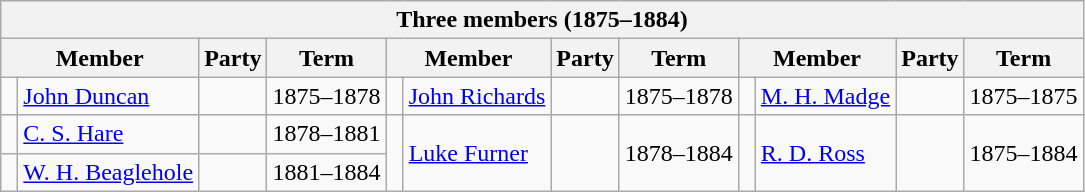<table class="wikitable">
<tr>
<th colspan=12>Three members (1875–1884)</th>
</tr>
<tr>
<th colspan=2>Member</th>
<th>Party</th>
<th>Term</th>
<th colspan=2>Member</th>
<th>Party</th>
<th>Term</th>
<th colspan=2>Member</th>
<th>Party</th>
<th>Term</th>
</tr>
<tr>
<td rowspan=2 > </td>
<td rowspan=2><a href='#'>John Duncan</a></td>
<td rowspan=2></td>
<td rowspan=2>1875–1878</td>
<td rowspan=2 > </td>
<td rowspan=2><a href='#'>John Richards</a></td>
<td rowspan=2></td>
<td rowspan=2>1875–1878</td>
<td> </td>
<td><a href='#'>M. H. Madge</a></td>
<td></td>
<td>1875–1875</td>
</tr>
<tr>
<td rowspan=3 > </td>
<td rowspan=3><a href='#'>R. D. Ross</a></td>
<td rowspan=3></td>
<td rowspan=3>1875–1884</td>
</tr>
<tr>
<td> </td>
<td><a href='#'>C. S. Hare</a></td>
<td></td>
<td>1878–1881</td>
<td rowspan=2 > </td>
<td rowspan=2><a href='#'>Luke Furner</a></td>
<td rowspan=2></td>
<td rowspan=2>1878–1884</td>
</tr>
<tr>
<td> </td>
<td><a href='#'>W. H. Beaglehole</a></td>
<td></td>
<td>1881–1884</td>
</tr>
</table>
